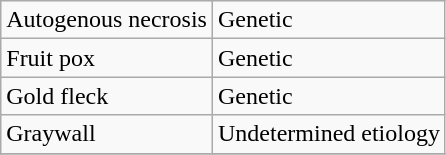<table class="wikitable" style="clear">
<tr>
<td>Autogenous necrosis</td>
<td>Genetic</td>
</tr>
<tr>
<td>Fruit pox</td>
<td>Genetic</td>
</tr>
<tr>
<td>Gold fleck</td>
<td>Genetic</td>
</tr>
<tr>
<td>Graywall</td>
<td>Undetermined etiology</td>
</tr>
<tr>
</tr>
</table>
